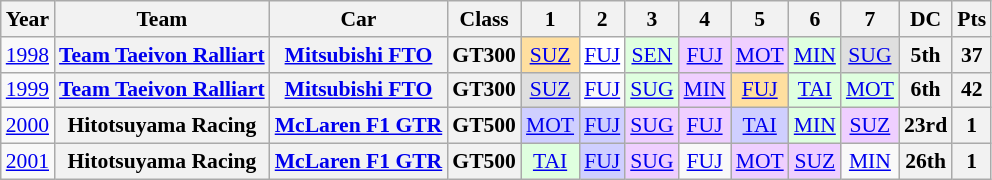<table class="wikitable" style="text-align:center; font-size:90%">
<tr>
<th>Year</th>
<th>Team</th>
<th>Car</th>
<th>Class</th>
<th>1</th>
<th>2</th>
<th>3</th>
<th>4</th>
<th>5</th>
<th>6</th>
<th>7</th>
<th>DC</th>
<th>Pts</th>
</tr>
<tr>
<td><a href='#'>1998</a></td>
<th><a href='#'>Team Taeivon Ralliart</a></th>
<th><a href='#'>Mitsubishi FTO</a></th>
<th>GT300</th>
<td style="background:#FFDF9F;"><a href='#'>SUZ</a><br></td>
<td style="background:#FFFFFF;"><a href='#'>FUJ</a><br></td>
<td style="background:#DFFFDF;"><a href='#'>SEN</a><br></td>
<td style="background:#EFCFFF;"><a href='#'>FUJ</a><br></td>
<td style="background:#EFCFFF;"><a href='#'>MOT</a><br></td>
<td style="background:#DFFFDF;"><a href='#'>MIN</a><br></td>
<td style="background:#DFDFDF;"><a href='#'>SUG</a><br></td>
<th>5th</th>
<th>37</th>
</tr>
<tr>
<td><a href='#'>1999</a></td>
<th><a href='#'>Team Taeivon Ralliart</a></th>
<th><a href='#'>Mitsubishi FTO</a></th>
<th>GT300</th>
<td style="background:#DFDFDF;"><a href='#'>SUZ</a><br></td>
<td><a href='#'>FUJ</a></td>
<td style="background:#DFFFDF;"><a href='#'>SUG</a><br></td>
<td style="background:#EFCFFF;"><a href='#'>MIN</a><br></td>
<td style="background:#FFDF9F;"><a href='#'>FUJ</a><br></td>
<td style="background:#DFFFDF;"><a href='#'>TAI</a><br></td>
<td style="background:#DFFFDF;"><a href='#'>MOT</a><br></td>
<th>6th</th>
<th>42</th>
</tr>
<tr>
<td><a href='#'>2000</a></td>
<th>Hitotsuyama Racing</th>
<th><a href='#'>McLaren F1 GTR</a></th>
<th>GT500</th>
<td style="background:#CFCFFF;"><a href='#'>MOT</a><br></td>
<td style="background:#CFCFFF;"><a href='#'>FUJ</a><br></td>
<td style="background:#EFCFFF;"><a href='#'>SUG</a><br></td>
<td style="background:#EFCFFF;"><a href='#'>FUJ</a><br></td>
<td style="background:#CFCFFF;"><a href='#'>TAI</a><br></td>
<td style="background:#DFFFDF;"><a href='#'>MIN</a><br></td>
<td style="background:#EFCFFF;"><a href='#'>SUZ</a><br></td>
<th>23rd</th>
<th>1</th>
</tr>
<tr>
<td><a href='#'>2001</a></td>
<th>Hitotsuyama Racing</th>
<th><a href='#'>McLaren F1 GTR</a></th>
<th>GT500</th>
<td style="background:#DFFFDF;"><a href='#'>TAI</a><br></td>
<td style="background:#CFCFFF;"><a href='#'>FUJ</a><br></td>
<td style="background:#EFCFFF;"><a href='#'>SUG</a><br></td>
<td><a href='#'>FUJ</a></td>
<td style="background:#EFCFFF;"><a href='#'>MOT</a><br></td>
<td style="background:#EFCFFF;"><a href='#'>SUZ</a><br></td>
<td><a href='#'>MIN</a></td>
<th>26th</th>
<th>1</th>
</tr>
</table>
